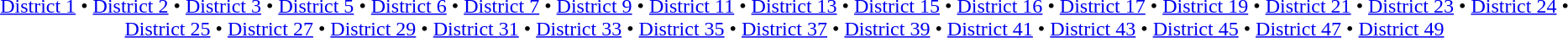<table id=toc class=toc summary=Contents>
<tr>
<td align=center><br><a href='#'>District 1</a> • <a href='#'>District 2</a> • <a href='#'>District 3</a> • <a href='#'>District 5</a> • <a href='#'>District 6</a> • <a href='#'>District 7</a> • <a href='#'>District 9</a> • <a href='#'>District 11</a> • <a href='#'>District 13</a> • <a href='#'>District 15</a> • <a href='#'>District 16</a> • <a href='#'>District 17</a> • <a href='#'>District 19</a> • <a href='#'>District 21</a> • <a href='#'>District 23</a> • <a href='#'>District 24</a> • <a href='#'>District 25</a> • <a href='#'>District 27</a> • <a href='#'>District 29</a> • <a href='#'>District 31</a> • <a href='#'>District 33</a> • <a href='#'>District 35</a> • <a href='#'>District 37</a> • <a href='#'>District 39</a> • <a href='#'>District 41</a> • <a href='#'>District 43</a> • <a href='#'>District 45</a> • <a href='#'>District 47</a> • <a href='#'>District 49</a></td>
</tr>
</table>
